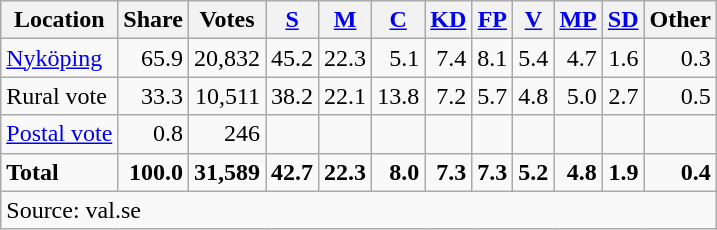<table class="wikitable sortable" style=text-align:right>
<tr>
<th>Location</th>
<th>Share</th>
<th>Votes</th>
<th><a href='#'>S</a></th>
<th><a href='#'>M</a></th>
<th><a href='#'>C</a></th>
<th><a href='#'>KD</a></th>
<th><a href='#'>FP</a></th>
<th><a href='#'>V</a></th>
<th><a href='#'>MP</a></th>
<th><a href='#'>SD</a></th>
<th>Other</th>
</tr>
<tr>
<td align=left><a href='#'>Nyköping</a></td>
<td>65.9</td>
<td>20,832</td>
<td>45.2</td>
<td>22.3</td>
<td>5.1</td>
<td>7.4</td>
<td>8.1</td>
<td>5.4</td>
<td>4.7</td>
<td>1.6</td>
<td>0.3</td>
</tr>
<tr>
<td align=left>Rural vote</td>
<td>33.3</td>
<td>10,511</td>
<td>38.2</td>
<td>22.1</td>
<td>13.8</td>
<td>7.2</td>
<td>5.7</td>
<td>4.8</td>
<td>5.0</td>
<td>2.7</td>
<td>0.5</td>
</tr>
<tr>
<td align=left><a href='#'>Postal vote</a></td>
<td>0.8</td>
<td>246</td>
<td></td>
<td></td>
<td></td>
<td></td>
<td></td>
<td></td>
<td></td>
<td></td>
<td></td>
</tr>
<tr>
<td align=left><strong>Total</strong></td>
<td><strong>100.0</strong></td>
<td><strong>31,589</strong></td>
<td><strong>42.7</strong></td>
<td><strong>22.3</strong></td>
<td><strong>8.0</strong></td>
<td><strong>7.3</strong></td>
<td><strong>7.3</strong></td>
<td><strong>5.2</strong></td>
<td><strong>4.8</strong></td>
<td><strong>1.9</strong></td>
<td><strong>0.4</strong></td>
</tr>
<tr>
<td align=left colspan=12>Source: val.se </td>
</tr>
</table>
